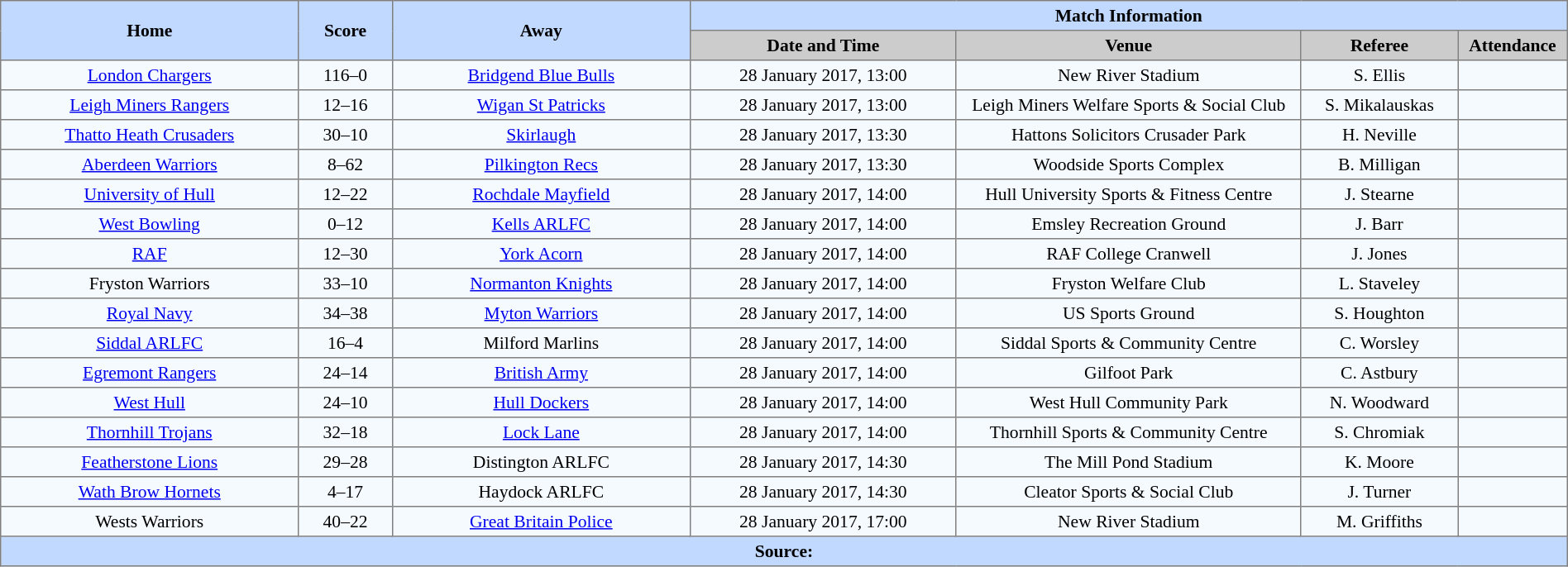<table border=1 style="border-collapse:collapse; font-size:90%; text-align:center;" cellpadding=3 cellspacing=0 width=100%>
<tr bgcolor=#C1D8FF>
<th rowspan=2 width=19%>Home</th>
<th rowspan=2 width=6%>Score</th>
<th rowspan=2 width=19%>Away</th>
<th colspan=6>Match Information</th>
</tr>
<tr bgcolor=#CCCCCC>
<th width=17%>Date and Time</th>
<th width=22%>Venue</th>
<th width=10%>Referee</th>
<th width=7%>Attendance</th>
</tr>
<tr bgcolor=#F5FAFF>
<td><a href='#'>London Chargers</a></td>
<td>116–0</td>
<td><a href='#'>Bridgend Blue Bulls</a></td>
<td>28 January 2017, 13:00</td>
<td>New River Stadium</td>
<td>S. Ellis</td>
<td></td>
</tr>
<tr bgcolor=#F5FAFF>
<td><a href='#'>Leigh Miners Rangers</a></td>
<td>12–16</td>
<td><a href='#'>Wigan St Patricks</a></td>
<td>28 January 2017, 13:00</td>
<td>Leigh Miners Welfare Sports & Social Club</td>
<td>S. Mikalauskas</td>
<td></td>
</tr>
<tr bgcolor=#F5FAFF>
<td><a href='#'>Thatto Heath Crusaders</a></td>
<td>30–10</td>
<td><a href='#'>Skirlaugh</a></td>
<td>28 January 2017, 13:30</td>
<td>Hattons Solicitors Crusader Park</td>
<td>H. Neville</td>
<td></td>
</tr>
<tr bgcolor=#F5FAFF>
<td><a href='#'>Aberdeen Warriors</a></td>
<td>8–62</td>
<td><a href='#'>Pilkington Recs</a></td>
<td>28 January 2017, 13:30</td>
<td>Woodside Sports Complex</td>
<td>B. Milligan</td>
<td></td>
</tr>
<tr bgcolor=#F5FAFF>
<td><a href='#'>University of Hull</a></td>
<td>12–22</td>
<td><a href='#'>Rochdale Mayfield</a></td>
<td>28 January 2017, 14:00</td>
<td>Hull University Sports & Fitness Centre</td>
<td>J. Stearne</td>
<td></td>
</tr>
<tr bgcolor=#F5FAFF>
<td><a href='#'>West Bowling</a></td>
<td>0–12</td>
<td><a href='#'>Kells ARLFC</a></td>
<td>28 January 2017, 14:00</td>
<td>Emsley Recreation Ground</td>
<td>J. Barr</td>
<td></td>
</tr>
<tr bgcolor=#F5FAFF>
<td><a href='#'>RAF</a></td>
<td>12–30</td>
<td><a href='#'>York Acorn</a></td>
<td>28 January 2017, 14:00</td>
<td>RAF College Cranwell</td>
<td>J. Jones</td>
<td></td>
</tr>
<tr bgcolor=#F5FAFF>
<td>Fryston Warriors</td>
<td>33–10</td>
<td><a href='#'>Normanton Knights</a></td>
<td>28 January 2017, 14:00</td>
<td>Fryston Welfare Club</td>
<td>L. Staveley</td>
<td></td>
</tr>
<tr bgcolor=#F5FAFF>
<td><a href='#'>Royal Navy</a></td>
<td>34–38</td>
<td><a href='#'>Myton Warriors</a></td>
<td>28 January 2017, 14:00</td>
<td>US Sports Ground</td>
<td>S. Houghton</td>
<td></td>
</tr>
<tr bgcolor=#F5FAFF>
<td><a href='#'>Siddal ARLFC</a></td>
<td>16–4</td>
<td>Milford Marlins</td>
<td>28 January 2017, 14:00</td>
<td>Siddal Sports & Community Centre</td>
<td>C. Worsley</td>
<td></td>
</tr>
<tr bgcolor=#F5FAFF>
<td><a href='#'>Egremont Rangers</a></td>
<td>24–14</td>
<td><a href='#'>British Army</a></td>
<td>28 January 2017, 14:00</td>
<td>Gilfoot Park</td>
<td>C. Astbury</td>
<td></td>
</tr>
<tr bgcolor=#F5FAFF>
<td><a href='#'>West Hull</a></td>
<td>24–10</td>
<td><a href='#'>Hull Dockers</a></td>
<td>28 January 2017, 14:00</td>
<td>West Hull Community Park</td>
<td>N. Woodward</td>
<td></td>
</tr>
<tr bgcolor=#F5FAFF>
<td><a href='#'>Thornhill Trojans</a></td>
<td>32–18</td>
<td><a href='#'>Lock Lane</a></td>
<td>28 January 2017, 14:00</td>
<td>Thornhill Sports & Community Centre</td>
<td>S. Chromiak</td>
<td></td>
</tr>
<tr bgcolor=#F5FAFF>
<td><a href='#'>Featherstone Lions</a></td>
<td>29–28</td>
<td>Distington ARLFC</td>
<td>28 January 2017, 14:30</td>
<td>The Mill Pond Stadium</td>
<td>K. Moore</td>
<td></td>
</tr>
<tr bgcolor=#F5FAFF>
<td><a href='#'>Wath Brow Hornets</a></td>
<td>4–17</td>
<td>Haydock ARLFC</td>
<td>28 January 2017, 14:30</td>
<td>Cleator Sports & Social Club</td>
<td>J. Turner</td>
<td></td>
</tr>
<tr bgcolor=#F5FAFF>
<td>Wests Warriors</td>
<td>40–22</td>
<td><a href='#'>Great Britain Police</a></td>
<td>28 January 2017, 17:00</td>
<td>New River Stadium</td>
<td>M. Griffiths</td>
<td></td>
</tr>
<tr style="background:#c1d8ff;">
<th colspan=12>Source:</th>
</tr>
</table>
